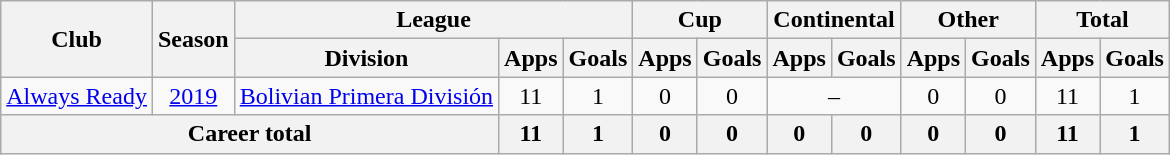<table class="wikitable" style="text-align: center">
<tr>
<th rowspan="2">Club</th>
<th rowspan="2">Season</th>
<th colspan="3">League</th>
<th colspan="2">Cup</th>
<th colspan="2">Continental</th>
<th colspan="2">Other</th>
<th colspan="2">Total</th>
</tr>
<tr>
<th>Division</th>
<th>Apps</th>
<th>Goals</th>
<th>Apps</th>
<th>Goals</th>
<th>Apps</th>
<th>Goals</th>
<th>Apps</th>
<th>Goals</th>
<th>Apps</th>
<th>Goals</th>
</tr>
<tr>
<td><a href='#'>Always Ready</a></td>
<td><a href='#'>2019</a></td>
<td><a href='#'>Bolivian Primera División</a></td>
<td>11</td>
<td>1</td>
<td>0</td>
<td>0</td>
<td colspan="2">–</td>
<td>0</td>
<td>0</td>
<td>11</td>
<td>1</td>
</tr>
<tr>
<th colspan="3"><strong>Career total</strong></th>
<th>11</th>
<th>1</th>
<th>0</th>
<th>0</th>
<th>0</th>
<th>0</th>
<th>0</th>
<th>0</th>
<th>11</th>
<th>1</th>
</tr>
</table>
